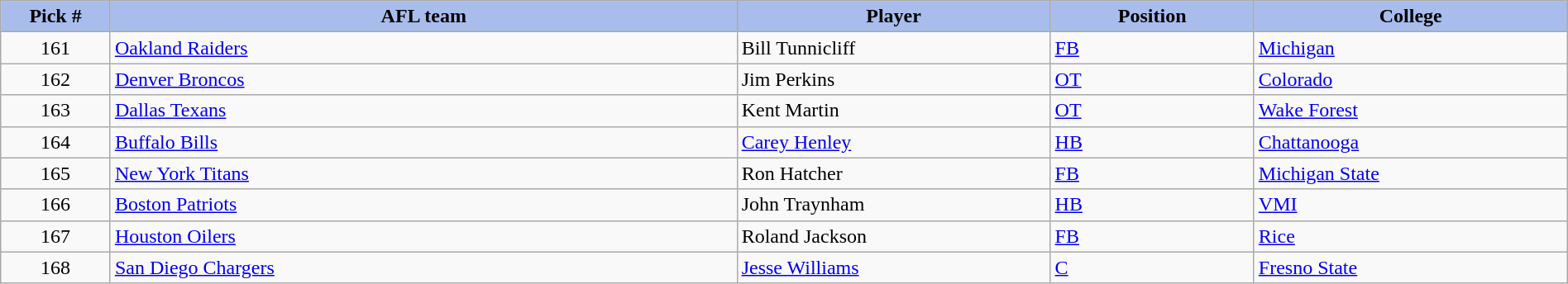<table class="wikitable sortable sortable" style="width: 100%">
<tr>
<th style="background:#A8BDEC;" width=7%>Pick #</th>
<th width=40% style="background:#A8BDEC;">AFL team</th>
<th width=20% style="background:#A8BDEC;">Player</th>
<th width=13% style="background:#A8BDEC;">Position</th>
<th style="background:#A8BDEC;">College</th>
</tr>
<tr>
<td align="center">161</td>
<td><a href='#'>Oakland Raiders</a></td>
<td>Bill Tunnicliff</td>
<td><a href='#'>FB</a></td>
<td><a href='#'>Michigan</a></td>
</tr>
<tr>
<td align="center">162</td>
<td><a href='#'>Denver Broncos</a></td>
<td>Jim Perkins</td>
<td><a href='#'>OT</a></td>
<td><a href='#'>Colorado</a></td>
</tr>
<tr>
<td align="center">163</td>
<td><a href='#'>Dallas Texans</a></td>
<td>Kent Martin</td>
<td><a href='#'>OT</a></td>
<td><a href='#'>Wake Forest</a></td>
</tr>
<tr>
<td align="center">164</td>
<td><a href='#'>Buffalo Bills</a></td>
<td><a href='#'>Carey Henley</a></td>
<td><a href='#'>HB</a></td>
<td><a href='#'>Chattanooga</a></td>
</tr>
<tr>
<td align="center">165</td>
<td><a href='#'>New York Titans</a></td>
<td>Ron Hatcher</td>
<td><a href='#'>FB</a></td>
<td><a href='#'>Michigan State</a></td>
</tr>
<tr>
<td align="center">166</td>
<td><a href='#'>Boston Patriots</a></td>
<td>John Traynham</td>
<td><a href='#'>HB</a></td>
<td><a href='#'>VMI</a></td>
</tr>
<tr>
<td align="center">167</td>
<td><a href='#'>Houston Oilers</a></td>
<td>Roland Jackson</td>
<td><a href='#'>FB</a></td>
<td><a href='#'>Rice</a></td>
</tr>
<tr>
<td align="center">168</td>
<td><a href='#'>San Diego Chargers</a></td>
<td><a href='#'>Jesse Williams</a></td>
<td><a href='#'>C</a></td>
<td><a href='#'>Fresno State</a></td>
</tr>
</table>
